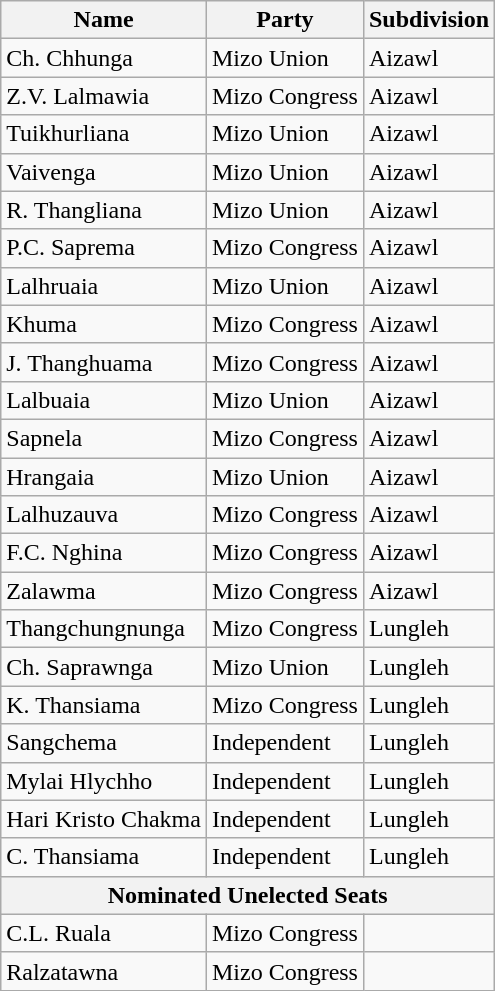<table class="wikitable sortable">
<tr>
<th>Name</th>
<th>Party</th>
<th>Subdivision</th>
</tr>
<tr>
<td>Ch. Chhunga</td>
<td>Mizo Union</td>
<td>Aizawl</td>
</tr>
<tr>
<td>Z.V. Lalmawia</td>
<td>Mizo Congress</td>
<td>Aizawl</td>
</tr>
<tr>
<td>Tuikhurliana</td>
<td>Mizo Union</td>
<td>Aizawl</td>
</tr>
<tr>
<td>Vaivenga</td>
<td>Mizo Union</td>
<td>Aizawl</td>
</tr>
<tr>
<td>R. Thangliana</td>
<td>Mizo Union</td>
<td>Aizawl</td>
</tr>
<tr>
<td>P.C. Saprema</td>
<td>Mizo Congress</td>
<td>Aizawl</td>
</tr>
<tr>
<td>Lalhruaia</td>
<td>Mizo Union</td>
<td>Aizawl</td>
</tr>
<tr>
<td>Khuma</td>
<td>Mizo Congress</td>
<td>Aizawl</td>
</tr>
<tr>
<td>J. Thanghuama</td>
<td>Mizo Congress</td>
<td>Aizawl</td>
</tr>
<tr>
<td>Lalbuaia</td>
<td>Mizo Union</td>
<td>Aizawl</td>
</tr>
<tr>
<td>Sapnela</td>
<td>Mizo Congress</td>
<td>Aizawl</td>
</tr>
<tr>
<td>Hrangaia</td>
<td>Mizo Union</td>
<td>Aizawl</td>
</tr>
<tr>
<td>Lalhuzauva</td>
<td>Mizo Congress</td>
<td>Aizawl</td>
</tr>
<tr>
<td>F.C. Nghina</td>
<td>Mizo Congress</td>
<td>Aizawl</td>
</tr>
<tr>
<td>Zalawma</td>
<td>Mizo Congress</td>
<td>Aizawl</td>
</tr>
<tr>
<td>Thangchungnunga</td>
<td>Mizo Congress</td>
<td>Lungleh</td>
</tr>
<tr>
<td>Ch. Saprawnga</td>
<td>Mizo Union</td>
<td>Lungleh</td>
</tr>
<tr>
<td>K. Thansiama</td>
<td>Mizo Congress</td>
<td>Lungleh</td>
</tr>
<tr>
<td>Sangchema</td>
<td>Independent</td>
<td>Lungleh</td>
</tr>
<tr>
<td>Mylai Hlychho</td>
<td>Independent</td>
<td>Lungleh</td>
</tr>
<tr>
<td>Hari Kristo Chakma</td>
<td>Independent</td>
<td>Lungleh</td>
</tr>
<tr>
<td>C. Thansiama</td>
<td>Independent</td>
<td>Lungleh</td>
</tr>
<tr>
<th colspan=3>Nominated Unelected Seats</th>
</tr>
<tr>
<td>C.L. Ruala</td>
<td>Mizo Congress</td>
<td></td>
</tr>
<tr>
<td>Ralzatawna</td>
<td>Mizo Congress</td>
<td></td>
</tr>
</table>
